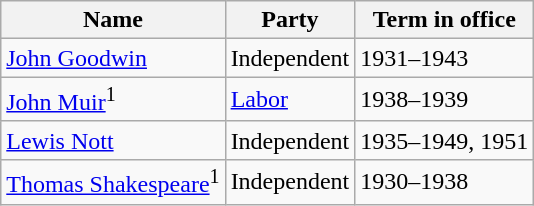<table class="wikitable sortable">
<tr>
<th><strong>Name</strong></th>
<th><strong>Party</strong></th>
<th><strong>Term in office</strong></th>
</tr>
<tr>
<td><a href='#'>John Goodwin</a></td>
<td>Independent</td>
<td>1931–1943</td>
</tr>
<tr>
<td><a href='#'>John Muir</a><sup>1</sup></td>
<td><a href='#'>Labor</a></td>
<td>1938–1939</td>
</tr>
<tr>
<td><a href='#'>Lewis Nott</a></td>
<td>Independent</td>
<td>1935–1949, 1951</td>
</tr>
<tr>
<td><a href='#'>Thomas Shakespeare</a><sup>1</sup></td>
<td>Independent</td>
<td>1930–1938</td>
</tr>
</table>
